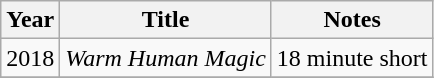<table class="wikitable sortable">
<tr>
<th>Year</th>
<th>Title</th>
<th class="unsortable">Notes</th>
</tr>
<tr>
<td>2018</td>
<td><em>Warm Human Magic</em></td>
<td>18 minute short</td>
</tr>
<tr>
</tr>
</table>
